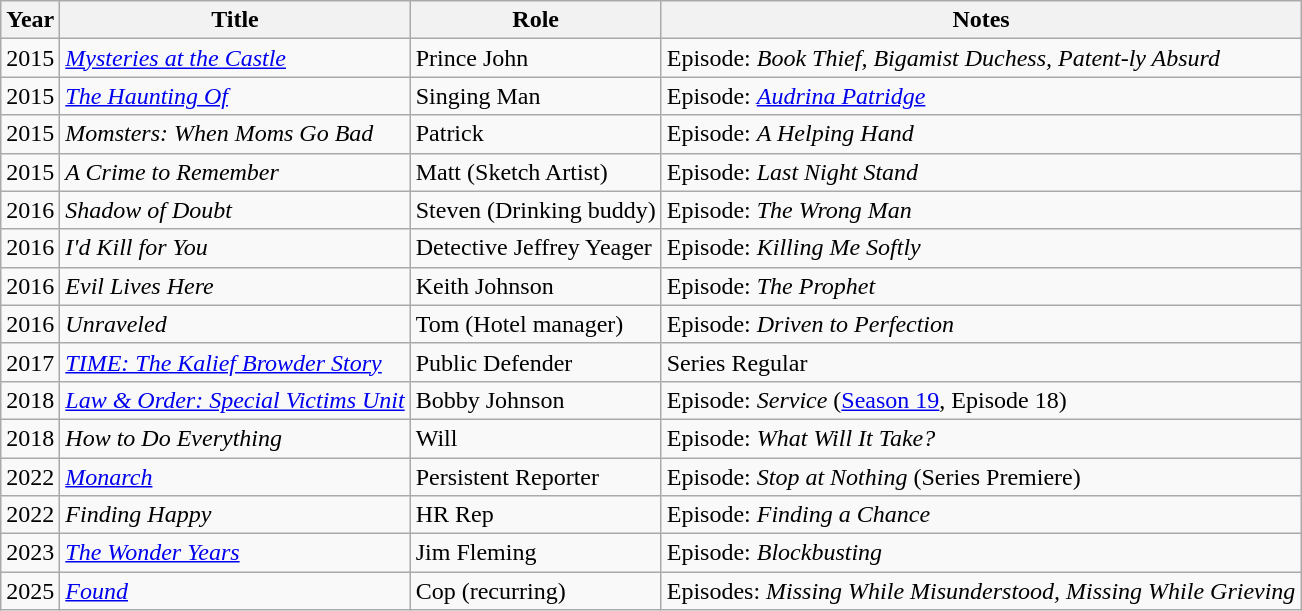<table class="wikitable">
<tr>
<th>Year</th>
<th>Title</th>
<th>Role</th>
<th>Notes</th>
</tr>
<tr>
<td>2015</td>
<td><em><a href='#'>Mysteries at the Castle</a></em></td>
<td>Prince John</td>
<td>Episode: <em>Book Thief, Bigamist Duchess, Patent-ly Absurd</em></td>
</tr>
<tr>
<td>2015</td>
<td><em><a href='#'>The Haunting Of</a></em></td>
<td>Singing Man</td>
<td>Episode: <a href='#'><em>Audrina Patridge</em></a></td>
</tr>
<tr>
<td>2015</td>
<td><em>Momsters: When Moms Go Bad</em></td>
<td>Patrick</td>
<td>Episode: <em>A Helping Hand</em></td>
</tr>
<tr>
<td>2015</td>
<td><em>A Crime to Remember</em></td>
<td>Matt (Sketch Artist)</td>
<td>Episode: <em>Last Night Stand</em></td>
</tr>
<tr>
<td>2016</td>
<td><em>Shadow of Doubt</em></td>
<td>Steven (Drinking buddy)</td>
<td>Episode: <em>The Wrong Man</em></td>
</tr>
<tr>
<td>2016</td>
<td><em>I'd Kill for You</em></td>
<td>Detective Jeffrey Yeager</td>
<td>Episode: <em>Killing Me Softly</em></td>
</tr>
<tr>
<td>2016</td>
<td><em>Evil Lives Here</em></td>
<td>Keith Johnson</td>
<td>Episode: <em>The Prophet</em></td>
</tr>
<tr>
<td>2016</td>
<td><em>Unraveled</em></td>
<td>Tom (Hotel manager)</td>
<td>Episode: <em>Driven to Perfection</em></td>
</tr>
<tr>
<td>2017</td>
<td><em><a href='#'>TIME: The Kalief Browder Story</a></em></td>
<td>Public Defender</td>
<td>Series Regular</td>
</tr>
<tr>
<td>2018</td>
<td><em><a href='#'>Law & Order: Special Victims Unit</a></em></td>
<td>Bobby Johnson</td>
<td>Episode: <em>Service</em> (<a href='#'>Season 19</a>, Episode 18)</td>
</tr>
<tr>
<td>2018</td>
<td><em>How to Do Everything</em></td>
<td>Will</td>
<td>Episode: <em>What Will It Take?</em></td>
</tr>
<tr>
<td>2022</td>
<td><em><a href='#'>Monarch</a></em></td>
<td>Persistent Reporter</td>
<td>Episode: <em>Stop at Nothing</em> (Series Premiere)</td>
</tr>
<tr>
<td>2022</td>
<td><em>Finding Happy</em></td>
<td>HR Rep</td>
<td>Episode: <em>Finding a Chance</em></td>
</tr>
<tr>
<td>2023</td>
<td><em><a href='#'>The Wonder Years</a></em></td>
<td>Jim Fleming</td>
<td>Episode: <em>Blockbusting</em></td>
</tr>
<tr>
<td>2025</td>
<td><em><a href='#'>Found</a></em></td>
<td>Cop (recurring)</td>
<td>Episodes: <em>Missing While Misunderstood, Missing While Grieving</em></td>
</tr>
</table>
